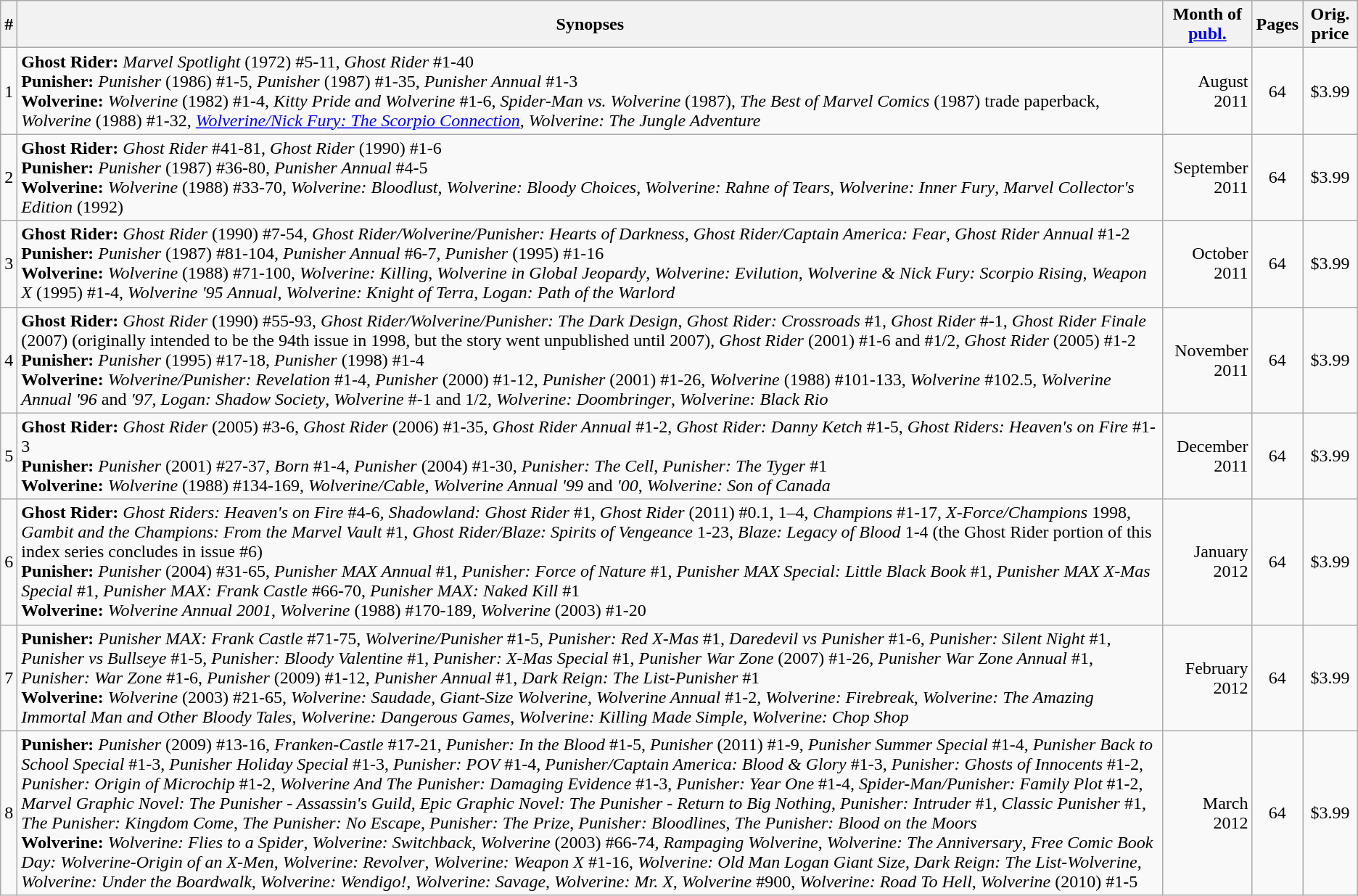<table class="wikitable">
<tr>
<th>#</th>
<th>Synopses</th>
<th>Month of <a href='#'>publ.</a></th>
<th>Pages</th>
<th>Orig. price</th>
</tr>
<tr align="center">
<td>1</td>
<td align="left"><strong>Ghost Rider:</strong> <em>Marvel Spotlight</em> (1972) #5-11, <em>Ghost Rider</em> #1-40<br><strong>Punisher:</strong> <em>Punisher</em> (1986) #1-5, <em>Punisher</em> (1987) #1-35, <em>Punisher Annual</em> #1-3<br><strong>Wolverine:</strong> <em>Wolverine</em> (1982) #1-4,  <em>Kitty Pride and Wolverine</em> #1-6, <em>Spider-Man vs. Wolverine</em> (1987), <em>The Best of Marvel Comics</em> (1987) trade paperback, <em>Wolverine</em> (1988) #1-32, <em><a href='#'>Wolverine/Nick Fury: The Scorpio Connection</a></em>, <em>Wolverine: The Jungle Adventure</em></td>
<td align="right">August 2011</td>
<td>64</td>
<td>$3.99</td>
</tr>
<tr align="center">
<td>2</td>
<td align="left"><strong>Ghost Rider:</strong> <em>Ghost Rider</em> #41-81, <em>Ghost Rider</em> (1990) #1-6<br><strong>Punisher:</strong> <em>Punisher</em> (1987) #36-80, <em>Punisher Annual</em> #4-5<br><strong>Wolverine:</strong> <em>Wolverine</em> (1988) #33-70, <em>Wolverine: Bloodlust</em>, <em>Wolverine: Bloody Choices</em>, <em>Wolverine: Rahne of Tears</em>, <em>Wolverine: Inner Fury</em>, <em>Marvel Collector's Edition</em> (1992)</td>
<td align="right">September 2011</td>
<td>64</td>
<td>$3.99</td>
</tr>
<tr align="center">
<td>3</td>
<td align="left"><strong>Ghost Rider:</strong> <em>Ghost Rider</em> (1990) #7-54, <em>Ghost Rider/Wolverine/Punisher: Hearts of Darkness</em>,  <em>Ghost Rider/Captain America: Fear</em>, <em>Ghost Rider Annual</em> #1-2<br><strong>Punisher:</strong> <em>Punisher</em> (1987) #81-104, <em>Punisher Annual</em> #6-7, <em>Punisher</em> (1995) #1-16<br><strong>Wolverine:</strong> <em>Wolverine</em> (1988) #71-100, <em>Wolverine: Killing</em>, <em>Wolverine in Global Jeopardy</em>, <em>Wolverine: Evilution</em>, <em>Wolverine & Nick Fury: Scorpio Rising</em>, <em>Weapon X</em> (1995) #1-4, <em>Wolverine '95 Annual</em>, <em>Wolverine: Knight of Terra</em>, <em>Logan: Path of the Warlord</em></td>
<td align="right">October 2011</td>
<td>64</td>
<td>$3.99</td>
</tr>
<tr align="center">
<td>4</td>
<td align="left"><strong>Ghost Rider:</strong> <em>Ghost Rider</em> (1990) #55-93, <em>Ghost Rider/Wolverine/Punisher: The Dark Design</em>,  <em>Ghost Rider: Crossroads</em> #1, <em>Ghost Rider</em> #-1, <em>Ghost Rider Finale</em> (2007) (originally intended to be the 94th issue in 1998, but the story went unpublished until 2007), <em>Ghost Rider</em> (2001) #1-6 and #1/2, <em>Ghost Rider</em> (2005) #1-2<br><strong>Punisher:</strong> <em>Punisher</em> (1995) #17-18, <em>Punisher</em> (1998) #1-4<br><strong>Wolverine:</strong> <em>Wolverine/Punisher: Revelation</em> #1-4, <em>Punisher</em> (2000) #1-12, <em>Punisher</em> (2001) #1-26, <em>Wolverine</em> (1988) #101-133, <em>Wolverine</em> #102.5, <em>Wolverine Annual '96</em> and <em> '97</em>, <em>Logan: Shadow Society</em>, <em>Wolverine</em> #-1 and 1/2, <em>Wolverine: Doombringer</em>,  <em>Wolverine: Black Rio</em></td>
<td align="right">November 2011</td>
<td>64</td>
<td>$3.99</td>
</tr>
<tr align="center">
<td>5</td>
<td align="left"><strong>Ghost Rider:</strong> <em>Ghost Rider</em> (2005) #3-6, <em>Ghost Rider</em> (2006) #1-35, <em>Ghost Rider Annual</em> #1-2, <em>Ghost Rider: Danny Ketch</em> #1-5, <em>Ghost Riders: Heaven's on Fire</em> #1-3<br><strong>Punisher:</strong> <em>Punisher</em> (2001) #27-37, <em>Born</em> #1-4, <em>Punisher</em> (2004) #1-30, <em>Punisher: The Cell</em>, <em>Punisher: The Tyger</em> #1<br><strong>Wolverine:</strong> <em>Wolverine</em> (1988) #134-169, <em>Wolverine/Cable</em>, <em>Wolverine Annual '99</em> and <em> '00</em>, <em>Wolverine: Son of Canada</em></td>
<td align="right">December 2011</td>
<td>64</td>
<td>$3.99</td>
</tr>
<tr align="center">
<td>6</td>
<td align="left"><strong>Ghost Rider:</strong> <em>Ghost Riders: Heaven's on Fire</em> #4-6, <em>Shadowland: Ghost Rider</em> #1, <em>Ghost Rider</em> (2011) #0.1, 1–4, <em>Champions</em> #1-17, <em>X-Force/Champions</em> 1998, <em>Gambit and the Champions: From the Marvel Vault</em> #1, <em>Ghost Rider/Blaze: Spirits of Vengeance</em> 1-23, <em>Blaze: Legacy of Blood</em> 1-4 (the Ghost Rider portion of this index series concludes in issue #6)<br><strong>Punisher:</strong> <em>Punisher</em> (2004) #31-65, <em>Punisher MAX Annual</em> #1, <em>Punisher: Force of Nature</em> #1, <em>Punisher MAX Special: Little Black Book</em> #1, <em>Punisher MAX X-Mas Special</em> #1, <em>Punisher MAX: Frank Castle</em> #66-70, <em>Punisher MAX: Naked Kill</em> #1<br><strong>Wolverine:</strong> <em>Wolverine Annual 2001</em>, <em>Wolverine</em> (1988) #170-189, <em>Wolverine</em> (2003) #1-20</td>
<td align="right">January 2012</td>
<td>64</td>
<td>$3.99</td>
</tr>
<tr align="center">
<td>7</td>
<td align="left"><strong>Punisher:</strong> <em>Punisher MAX: Frank Castle</em> #71-75,  <em>Wolverine/Punisher</em> #1-5, <em>Punisher: Red X-Mas</em> #1, <em>Daredevil vs Punisher</em> #1-6, <em>Punisher: Silent Night</em> #1, <em>Punisher vs Bullseye</em> #1-5, <em>Punisher: Bloody Valentine</em> #1, <em>Punisher: X-Mas Special</em> #1, <em>Punisher War Zone</em> (2007) #1-26, <em>Punisher War Zone Annual</em>  #1, <em>Punisher: War Zone</em> #1-6, <em>Punisher</em> (2009) #1-12, <em>Punisher Annual</em> #1, <em>Dark Reign: The List-Punisher</em> #1<br><strong>Wolverine:</strong>  <em>Wolverine</em> (2003) #21-65, <em>Wolverine: Saudade</em>, <em>Giant-Size Wolverine</em>, <em>Wolverine Annual</em> #1-2, <em>Wolverine: Firebreak</em>, <em>Wolverine: The Amazing Immortal Man and Other Bloody Tales</em>, <em>Wolverine: Dangerous Games</em>, <em>Wolverine: Killing Made Simple</em>, <em>Wolverine: Chop Shop</em></td>
<td align="right">February 2012</td>
<td>64</td>
<td>$3.99</td>
</tr>
<tr align="center">
<td>8</td>
<td align="left"><strong>Punisher:</strong> <em>Punisher</em> (2009) #13-16, <em>Franken-Castle</em> #17-21,  <em>Punisher: In the Blood</em> #1-5, <em>Punisher</em> (2011) #1-9, <em>Punisher Summer Special</em> #1-4, <em>Punisher Back to School Special</em> #1-3, <em>Punisher Holiday Special</em> #1-3, <em>Punisher: POV</em> #1-4, <em>Punisher/Captain America: Blood & Glory</em> #1-3, <em>Punisher: Ghosts of Innocents</em> #1-2, <em>Punisher: Origin of Microchip</em> #1-2, <em>Wolverine And The Punisher: Damaging Evidence</em> #1-3, <em>Punisher: Year One</em> #1-4, <em>Spider-Man/Punisher: Family Plot</em> #1-2, <em>Marvel Graphic Novel: The Punisher - Assassin's Guild</em>, <em>Epic Graphic Novel: The Punisher - Return to Big Nothing</em>, <em>Punisher: Intruder</em> #1,  <em>Classic Punisher</em> #1, <em>The Punisher: Kingdom Come</em>, <em>The Punisher: No Escape</em>, <em>Punisher: The Prize</em>, <em>Punisher: Bloodlines</em>, <em>The Punisher: Blood on the Moors</em><br><strong>Wolverine:</strong> <em>Wolverine: Flies to a Spider</em>, <em>Wolverine: Switchback</em>, <em>Wolverine</em> (2003) #66-74, <em>Rampaging Wolverine</em>, <em>Wolverine: The Anniversary</em>, <em>Free Comic Book Day: Wolverine-Origin of an X-Men</em>, <em>Wolverine: Revolver</em>, <em>Wolverine: Weapon X</em> #1-16, <em>Wolverine: Old Man Logan Giant Size</em>, <em>Dark Reign: The List-Wolverine</em>,  <em>Wolverine: Under the Boardwalk</em>, <em>Wolverine: Wendigo!</em>, <em>Wolverine: Savage</em>, <em>Wolverine: Mr. X</em>, <em>Wolverine</em> #900, <em>Wolverine: Road To Hell</em>, <em>Wolverine</em> (2010) #1-5</td>
<td align="right">March 2012</td>
<td>64</td>
<td>$3.99</td>
</tr>
</table>
